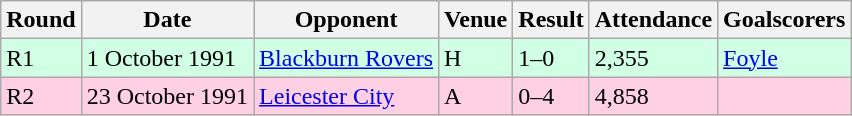<table class="wikitable">
<tr>
<th>Round</th>
<th>Date</th>
<th>Opponent</th>
<th>Venue</th>
<th>Result</th>
<th>Attendance</th>
<th>Goalscorers</th>
</tr>
<tr style="background-color: #d0ffe3;">
<td>R1</td>
<td>1 October 1991</td>
<td><a href='#'>Blackburn Rovers</a></td>
<td>H</td>
<td>1–0</td>
<td>2,355</td>
<td><a href='#'>Foyle</a></td>
</tr>
<tr style="background-color: #ffd0e3;">
<td>R2</td>
<td>23 October 1991</td>
<td><a href='#'>Leicester City</a></td>
<td>A</td>
<td>0–4</td>
<td>4,858</td>
<td></td>
</tr>
</table>
